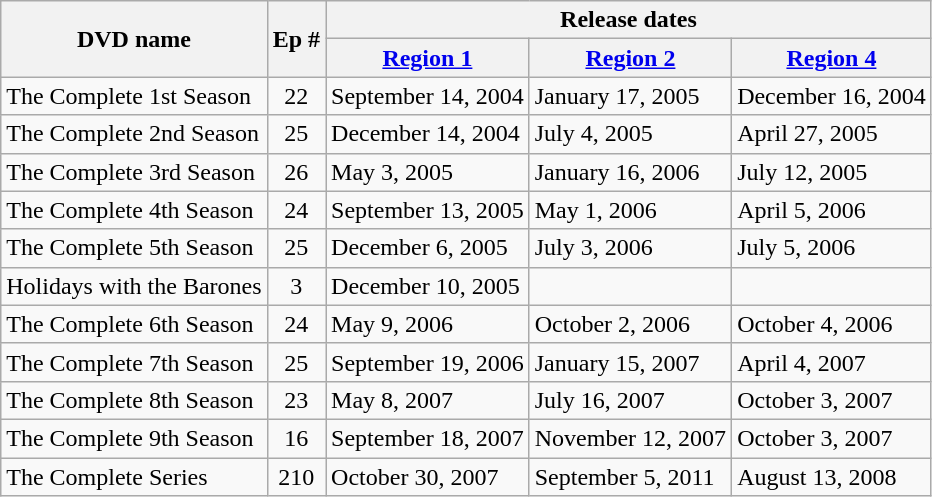<table class="wikitable">
<tr>
<th rowspan="2">DVD name</th>
<th rowspan="2">Ep #</th>
<th colspan="3">Release dates</th>
</tr>
<tr>
<th><a href='#'>Region 1</a></th>
<th><a href='#'>Region 2</a></th>
<th><a href='#'>Region 4</a></th>
</tr>
<tr>
<td>The Complete 1st Season</td>
<td style="text-align:center;">22</td>
<td>September 14, 2004</td>
<td>January 17, 2005</td>
<td>December 16, 2004</td>
</tr>
<tr>
<td>The Complete 2nd Season</td>
<td style="text-align:center;">25</td>
<td>December 14, 2004</td>
<td>July 4, 2005</td>
<td>April 27, 2005</td>
</tr>
<tr>
<td>The Complete 3rd Season</td>
<td style="text-align:center;">26</td>
<td>May 3, 2005</td>
<td>January 16, 2006</td>
<td>July 12, 2005</td>
</tr>
<tr>
<td>The Complete 4th Season</td>
<td style="text-align:center;">24</td>
<td>September 13, 2005</td>
<td>May 1, 2006</td>
<td>April 5, 2006</td>
</tr>
<tr>
<td>The Complete 5th Season</td>
<td style="text-align:center;">25</td>
<td>December 6, 2005</td>
<td>July 3, 2006</td>
<td>July 5, 2006</td>
</tr>
<tr>
<td>Holidays with the Barones</td>
<td style="text-align:center;">3</td>
<td>December 10, 2005</td>
<td></td>
<td></td>
</tr>
<tr>
<td>The Complete 6th Season</td>
<td style="text-align:center;">24</td>
<td>May 9, 2006</td>
<td>October 2, 2006</td>
<td>October 4, 2006</td>
</tr>
<tr>
<td>The Complete 7th Season</td>
<td style="text-align:center;">25</td>
<td>September 19, 2006</td>
<td>January 15, 2007</td>
<td>April 4, 2007</td>
</tr>
<tr>
<td>The Complete 8th Season</td>
<td style="text-align:center;">23</td>
<td>May 8, 2007</td>
<td>July 16, 2007</td>
<td>October 3, 2007</td>
</tr>
<tr>
<td>The Complete 9th Season</td>
<td style="text-align:center;">16</td>
<td>September 18, 2007</td>
<td>November 12, 2007</td>
<td>October 3, 2007</td>
</tr>
<tr>
<td>The Complete Series</td>
<td style="text-align:center;">210</td>
<td>October 30, 2007</td>
<td>September 5, 2011</td>
<td>August 13, 2008</td>
</tr>
</table>
